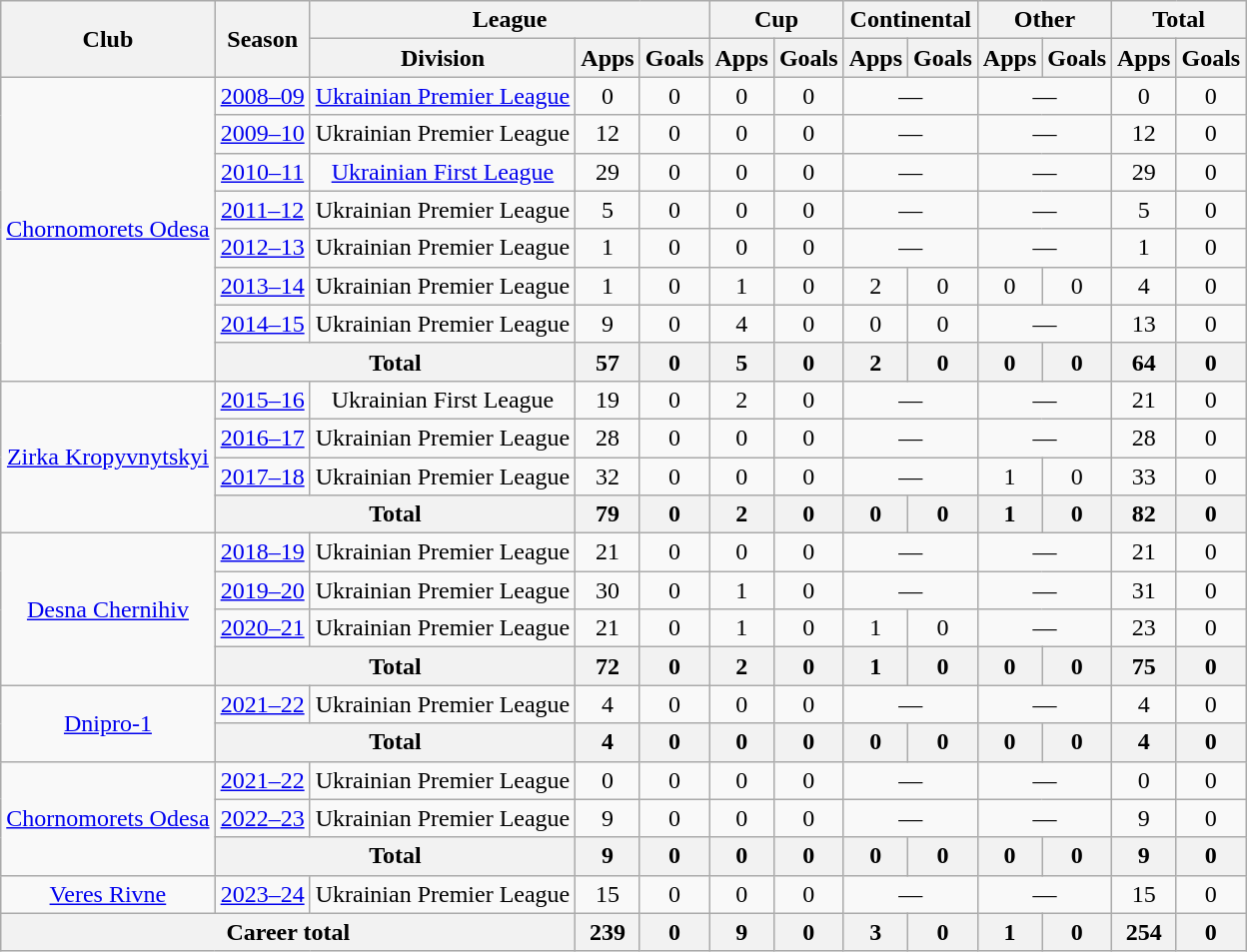<table class="wikitable" style="text-align:center">
<tr>
<th rowspan="2">Club</th>
<th rowspan="2">Season</th>
<th colspan="3">League</th>
<th colspan="2">Cup</th>
<th colspan="2">Continental</th>
<th colspan="2">Other</th>
<th colspan="2">Total</th>
</tr>
<tr>
<th>Division</th>
<th>Apps</th>
<th>Goals</th>
<th>Apps</th>
<th>Goals</th>
<th>Apps</th>
<th>Goals</th>
<th>Apps</th>
<th>Goals</th>
<th>Apps</th>
<th>Goals</th>
</tr>
<tr>
<td rowspan="8"><a href='#'>Chornomorets Odesa</a></td>
<td><a href='#'>2008–09</a></td>
<td><a href='#'>Ukrainian Premier League</a></td>
<td>0</td>
<td>0</td>
<td>0</td>
<td>0</td>
<td colspan="2">—</td>
<td colspan="2">—</td>
<td>0</td>
<td>0</td>
</tr>
<tr>
<td><a href='#'>2009–10</a></td>
<td>Ukrainian Premier League</td>
<td>12</td>
<td>0</td>
<td>0</td>
<td>0</td>
<td colspan="2">—</td>
<td colspan="2">—</td>
<td>12</td>
<td>0</td>
</tr>
<tr>
<td><a href='#'>2010–11</a></td>
<td><a href='#'>Ukrainian First League</a></td>
<td>29</td>
<td>0</td>
<td>0</td>
<td>0</td>
<td colspan="2">—</td>
<td colspan="2">—</td>
<td>29</td>
<td>0</td>
</tr>
<tr>
<td><a href='#'>2011–12</a></td>
<td>Ukrainian Premier League</td>
<td>5</td>
<td>0</td>
<td>0</td>
<td>0</td>
<td colspan="2">—</td>
<td colspan="2">—</td>
<td>5</td>
<td>0</td>
</tr>
<tr>
<td><a href='#'>2012–13</a></td>
<td>Ukrainian Premier League</td>
<td>1</td>
<td>0</td>
<td>0</td>
<td>0</td>
<td colspan="2">—</td>
<td colspan="2">—</td>
<td>1</td>
<td>0</td>
</tr>
<tr>
<td><a href='#'>2013–14</a></td>
<td>Ukrainian Premier League</td>
<td>1</td>
<td>0</td>
<td>1</td>
<td>0</td>
<td>2</td>
<td>0</td>
<td>0</td>
<td>0</td>
<td>4</td>
<td>0</td>
</tr>
<tr>
<td><a href='#'>2014–15</a></td>
<td>Ukrainian Premier League</td>
<td>9</td>
<td>0</td>
<td>4</td>
<td>0</td>
<td>0</td>
<td>0</td>
<td colspan="2">—</td>
<td>13</td>
<td>0</td>
</tr>
<tr>
<th colspan="2">Total</th>
<th>57</th>
<th>0</th>
<th>5</th>
<th>0</th>
<th>2</th>
<th>0</th>
<th>0</th>
<th>0</th>
<th>64</th>
<th>0</th>
</tr>
<tr>
<td rowspan="4"><a href='#'>Zirka Kropyvnytskyi</a></td>
<td><a href='#'>2015–16</a></td>
<td>Ukrainian First League</td>
<td>19</td>
<td>0</td>
<td>2</td>
<td>0</td>
<td colspan="2">—</td>
<td colspan="2">—</td>
<td>21</td>
<td>0</td>
</tr>
<tr>
<td><a href='#'>2016–17</a></td>
<td>Ukrainian Premier League</td>
<td>28</td>
<td>0</td>
<td>0</td>
<td>0</td>
<td colspan="2">—</td>
<td colspan="2">—</td>
<td>28</td>
<td>0</td>
</tr>
<tr>
<td><a href='#'>2017–18</a></td>
<td>Ukrainian Premier League</td>
<td>32</td>
<td>0</td>
<td>0</td>
<td>0</td>
<td colspan="2">—</td>
<td>1</td>
<td>0</td>
<td>33</td>
<td>0</td>
</tr>
<tr>
<th colspan="2">Total</th>
<th>79</th>
<th>0</th>
<th>2</th>
<th>0</th>
<th>0</th>
<th>0</th>
<th>1</th>
<th>0</th>
<th>82</th>
<th>0</th>
</tr>
<tr>
<td rowspan="4"><a href='#'>Desna Chernihiv</a></td>
<td><a href='#'>2018–19</a></td>
<td>Ukrainian Premier League</td>
<td>21</td>
<td>0</td>
<td>0</td>
<td>0</td>
<td colspan="2">—</td>
<td colspan="2">—</td>
<td>21</td>
<td>0</td>
</tr>
<tr>
<td><a href='#'>2019–20</a></td>
<td>Ukrainian Premier League</td>
<td>30</td>
<td>0</td>
<td>1</td>
<td>0</td>
<td colspan="2">—</td>
<td colspan="2">—</td>
<td>31</td>
<td>0</td>
</tr>
<tr>
<td><a href='#'>2020–21</a></td>
<td>Ukrainian Premier League</td>
<td>21</td>
<td>0</td>
<td>1</td>
<td>0</td>
<td>1</td>
<td>0</td>
<td colspan="2">—</td>
<td>23</td>
<td>0</td>
</tr>
<tr>
<th colspan="2">Total</th>
<th>72</th>
<th>0</th>
<th>2</th>
<th>0</th>
<th>1</th>
<th>0</th>
<th>0</th>
<th>0</th>
<th>75</th>
<th>0</th>
</tr>
<tr>
<td rowspan="2"><a href='#'>Dnipro-1</a></td>
<td><a href='#'>2021–22</a></td>
<td>Ukrainian Premier League</td>
<td>4</td>
<td>0</td>
<td>0</td>
<td>0</td>
<td colspan="2">—</td>
<td colspan="2">—</td>
<td>4</td>
<td>0</td>
</tr>
<tr>
<th colspan="2">Total</th>
<th>4</th>
<th>0</th>
<th>0</th>
<th>0</th>
<th>0</th>
<th>0</th>
<th>0</th>
<th>0</th>
<th>4</th>
<th>0</th>
</tr>
<tr>
<td rowspan="3"><a href='#'>Chornomorets Odesa</a></td>
<td><a href='#'>2021–22</a></td>
<td>Ukrainian Premier League</td>
<td>0</td>
<td>0</td>
<td>0</td>
<td>0</td>
<td colspan="2">—</td>
<td colspan="2">—</td>
<td>0</td>
<td>0</td>
</tr>
<tr>
<td><a href='#'>2022–23</a></td>
<td>Ukrainian Premier League</td>
<td>9</td>
<td>0</td>
<td>0</td>
<td>0</td>
<td colspan="2">—</td>
<td colspan="2">—</td>
<td>9</td>
<td>0</td>
</tr>
<tr>
<th colspan="2">Total</th>
<th>9</th>
<th>0</th>
<th>0</th>
<th>0</th>
<th>0</th>
<th>0</th>
<th>0</th>
<th>0</th>
<th>9</th>
<th>0</th>
</tr>
<tr>
<td rowspan="1"><a href='#'>Veres Rivne</a></td>
<td><a href='#'>2023–24</a></td>
<td>Ukrainian Premier League</td>
<td>15</td>
<td>0</td>
<td>0</td>
<td>0</td>
<td colspan="2">—</td>
<td colspan="2">—</td>
<td>15</td>
<td>0</td>
</tr>
<tr>
<th colspan="3">Career total</th>
<th>239</th>
<th>0</th>
<th>9</th>
<th>0</th>
<th>3</th>
<th>0</th>
<th>1</th>
<th>0</th>
<th>254</th>
<th>0</th>
</tr>
</table>
